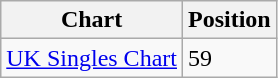<table class="wikitable">
<tr>
<th>Chart</th>
<th>Position</th>
</tr>
<tr>
<td><a href='#'>UK Singles Chart</a></td>
<td>59</td>
</tr>
</table>
